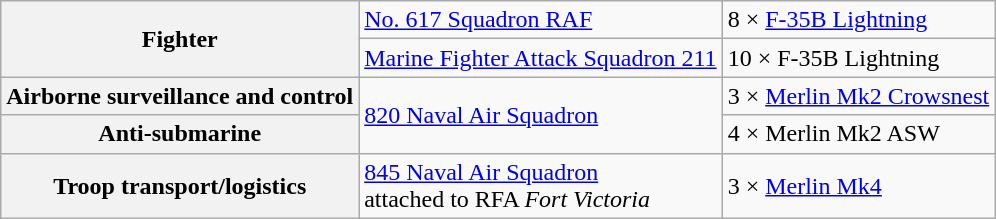<table class="wikitable" style="text-align:left;">
<tr>
<th rowspan="2">Fighter</th>
<td><a href='#'>No. 617 Squadron RAF</a></td>
<td>8 × <a href='#'>F-35B Lightning</a></td>
</tr>
<tr>
<td><a href='#'>Marine Fighter Attack Squadron 211</a></td>
<td>10 × F-35B Lightning</td>
</tr>
<tr>
<th>Airborne surveillance and control</th>
<td rowspan="2"><a href='#'>820 Naval Air Squadron</a></td>
<td>3 × <a href='#'>Merlin Mk2 Crowsnest</a></td>
</tr>
<tr>
<th>Anti-submarine</th>
<td>4 × Merlin Mk2 ASW</td>
</tr>
<tr>
<th>Troop transport/logistics</th>
<td><a href='#'>845 Naval Air Squadron</a><br>attached to RFA <em>Fort Victoria</em></td>
<td>3 × <a href='#'>Merlin Mk4</a></td>
</tr>
</table>
